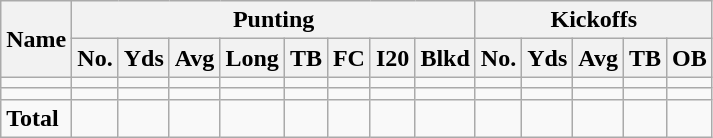<table class="wikitable" style="white-space:nowrap;">
<tr>
<th rowspan="2">Name</th>
<th colspan="8">Punting</th>
<th colspan="5">Kickoffs</th>
</tr>
<tr>
<th>No.</th>
<th>Yds</th>
<th>Avg</th>
<th>Long</th>
<th>TB</th>
<th>FC</th>
<th>I20</th>
<th>Blkd</th>
<th>No.</th>
<th>Yds</th>
<th>Avg</th>
<th>TB</th>
<th>OB</th>
</tr>
<tr>
<td></td>
<td></td>
<td></td>
<td></td>
<td></td>
<td></td>
<td></td>
<td></td>
<td></td>
<td></td>
<td></td>
<td></td>
<td></td>
<td></td>
</tr>
<tr>
<td></td>
<td></td>
<td></td>
<td></td>
<td></td>
<td></td>
<td></td>
<td></td>
<td></td>
<td></td>
<td></td>
<td></td>
<td></td>
<td></td>
</tr>
<tr>
<td><strong>Total</strong></td>
<td></td>
<td></td>
<td></td>
<td></td>
<td></td>
<td></td>
<td></td>
<td></td>
<td></td>
<td></td>
<td></td>
<td></td>
<td></td>
</tr>
</table>
